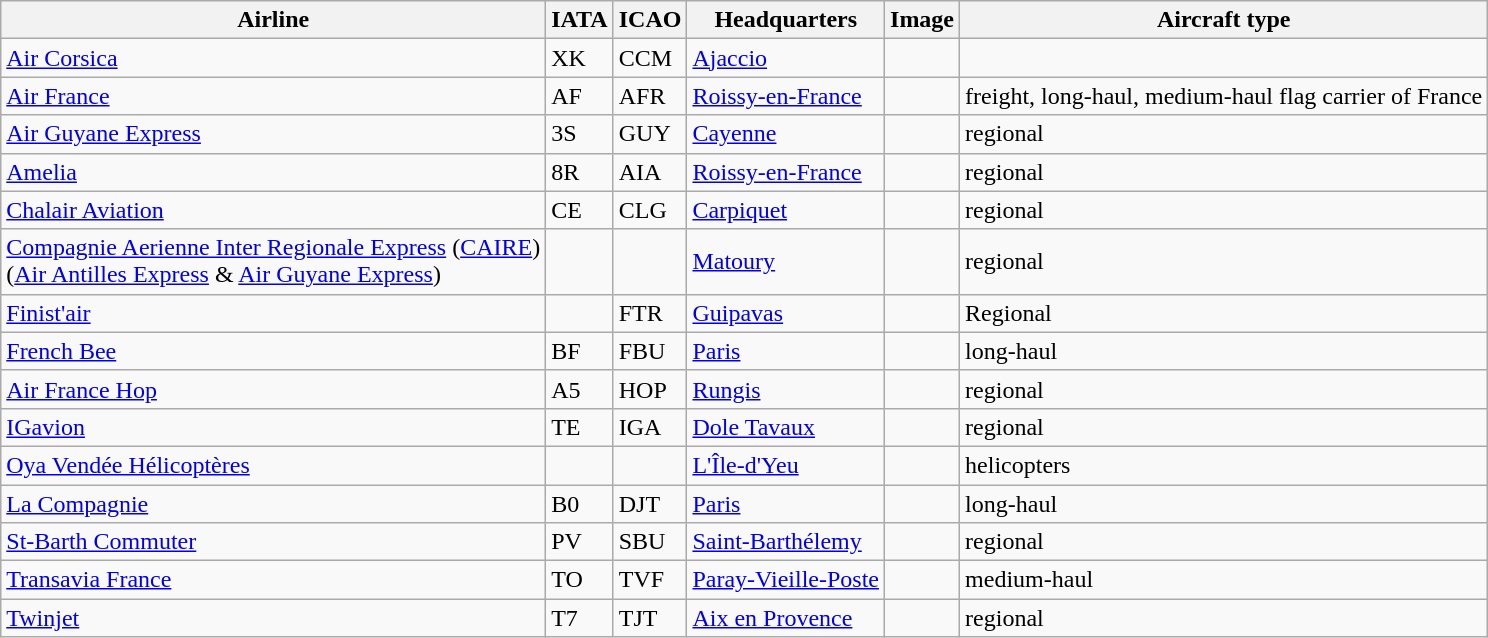<table class="wikitable">
<tr>
<th>Airline</th>
<th>IATA</th>
<th>ICAO</th>
<th>Headquarters</th>
<th>Image</th>
<th>Aircraft type</th>
</tr>
<tr>
<td><a href='#'>Air Corsica</a></td>
<td>XK</td>
<td>CCM</td>
<td><a href='#'>Ajaccio</a></td>
<td></td>
<td></td>
</tr>
<tr>
<td><a href='#'>Air France</a></td>
<td>AF</td>
<td>AFR</td>
<td><a href='#'>Roissy-en-France</a></td>
<td></td>
<td>freight, long-haul, medium-haul flag carrier of France</td>
</tr>
<tr>
<td><a href='#'>Air Guyane Express</a></td>
<td>3S</td>
<td>GUY</td>
<td><a href='#'>Cayenne</a></td>
<td></td>
<td>regional</td>
</tr>
<tr>
<td><a href='#'>Amelia</a></td>
<td>8R</td>
<td>AIA</td>
<td><a href='#'>Roissy-en-France</a></td>
<td></td>
<td>regional</td>
</tr>
<tr>
<td><a href='#'>Chalair Aviation</a></td>
<td>CE</td>
<td>CLG</td>
<td><a href='#'>Carpiquet</a></td>
<td></td>
<td>regional</td>
</tr>
<tr>
<td><a href='#'>Compagnie Aerienne Inter Regionale Express</a> (<a href='#'>CAIRE</a>)<br>(<a href='#'>Air Antilles Express</a> & <a href='#'>Air Guyane Express</a>)</td>
<td></td>
<td></td>
<td><a href='#'>Matoury</a></td>
<td></td>
<td>regional</td>
</tr>
<tr>
<td><a href='#'>Finist'air</a></td>
<td></td>
<td>FTR</td>
<td><a href='#'>Guipavas</a></td>
<td></td>
<td>Regional</td>
</tr>
<tr>
<td><a href='#'>French Bee</a></td>
<td>BF</td>
<td>FBU</td>
<td><a href='#'>Paris</a></td>
<td></td>
<td>long-haul</td>
</tr>
<tr>
<td><a href='#'>Air France Hop</a></td>
<td>A5</td>
<td>HOP</td>
<td><a href='#'>Rungis</a></td>
<td></td>
<td>regional</td>
</tr>
<tr>
<td><a href='#'>IGavion</a></td>
<td>TE</td>
<td>IGA</td>
<td><a href='#'>Dole Tavaux </a></td>
<td></td>
<td>regional</td>
</tr>
<tr>
<td><a href='#'>Oya Vendée Hélicoptères</a></td>
<td></td>
<td></td>
<td><a href='#'>L'Île-d'Yeu</a></td>
<td></td>
<td>helicopters</td>
</tr>
<tr>
<td><a href='#'>La Compagnie</a></td>
<td>B0</td>
<td>DJT</td>
<td><a href='#'>Paris</a></td>
<td></td>
<td>long-haul</td>
</tr>
<tr>
<td><a href='#'>St-Barth Commuter</a></td>
<td>PV</td>
<td>SBU</td>
<td><a href='#'>Saint-Barthélemy</a></td>
<td></td>
<td>regional</td>
</tr>
<tr>
<td><a href='#'>Transavia France</a></td>
<td>TO</td>
<td>TVF</td>
<td><a href='#'>Paray-Vieille-Poste</a></td>
<td></td>
<td>medium-haul</td>
</tr>
<tr>
<td><a href='#'>Twinjet</a></td>
<td>T7</td>
<td>TJT</td>
<td><a href='#'>Aix en Provence</a></td>
<td></td>
<td>regional</td>
</tr>
</table>
